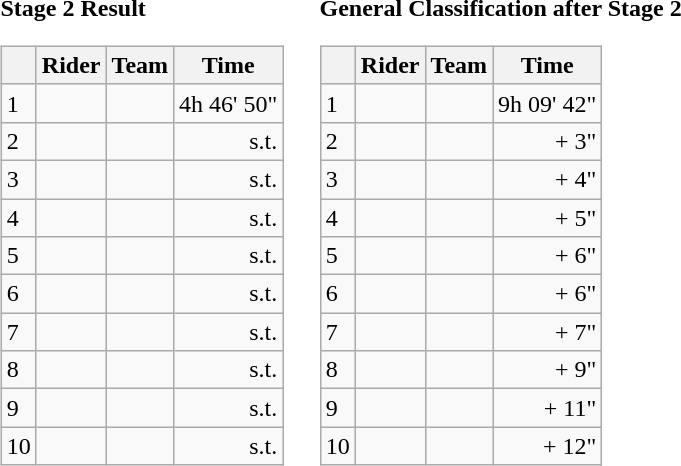<table>
<tr>
<td><strong>Stage 2 Result</strong><br><table class="wikitable">
<tr>
<th></th>
<th>Rider</th>
<th>Team</th>
<th>Time</th>
</tr>
<tr>
<td>1</td>
<td></td>
<td></td>
<td align="right">4h 46' 50"</td>
</tr>
<tr>
<td>2</td>
<td> </td>
<td></td>
<td align="right">s.t.</td>
</tr>
<tr>
<td>3</td>
<td></td>
<td></td>
<td align="right">s.t.</td>
</tr>
<tr>
<td>4</td>
<td></td>
<td></td>
<td align="right">s.t.</td>
</tr>
<tr>
<td>5</td>
<td></td>
<td></td>
<td align="right">s.t.</td>
</tr>
<tr>
<td>6</td>
<td></td>
<td></td>
<td align="right">s.t.</td>
</tr>
<tr>
<td>7</td>
<td></td>
<td></td>
<td align="right">s.t.</td>
</tr>
<tr>
<td>8</td>
<td></td>
<td></td>
<td align="right">s.t.</td>
</tr>
<tr>
<td>9</td>
<td></td>
<td></td>
<td align="right">s.t.</td>
</tr>
<tr>
<td>10</td>
<td></td>
<td></td>
<td align="right">s.t.</td>
</tr>
</table>
</td>
<td></td>
<td><strong>General Classification after Stage 2</strong><br><table class="wikitable">
<tr>
<th></th>
<th>Rider</th>
<th>Team</th>
<th>Time</th>
</tr>
<tr>
<td>1</td>
<td> </td>
<td></td>
<td align="right">9h 09' 42"</td>
</tr>
<tr>
<td>2</td>
<td> </td>
<td></td>
<td align="right">+ 3"</td>
</tr>
<tr>
<td>3</td>
<td></td>
<td></td>
<td align="right">+ 4"</td>
</tr>
<tr>
<td>4</td>
<td></td>
<td></td>
<td align="right">+ 5"</td>
</tr>
<tr>
<td>5</td>
<td></td>
<td></td>
<td align="right">+ 6"</td>
</tr>
<tr>
<td>6</td>
<td></td>
<td></td>
<td align="right">+ 6"</td>
</tr>
<tr>
<td>7</td>
<td></td>
<td></td>
<td align="right">+ 7"</td>
</tr>
<tr>
<td>8</td>
<td></td>
<td></td>
<td align="right">+ 9"</td>
</tr>
<tr>
<td>9</td>
<td></td>
<td></td>
<td align="right">+ 11"</td>
</tr>
<tr>
<td>10</td>
<td></td>
<td></td>
<td align="right">+ 12"</td>
</tr>
</table>
</td>
</tr>
</table>
